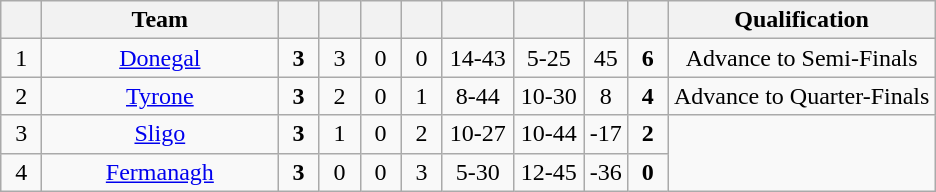<table class="wikitable">
<tr>
<th width="20"></th>
<th width="150">Team</th>
<th width="20"></th>
<th width="20"></th>
<th width="20"></th>
<th width="20"></th>
<th width="40"></th>
<th width="40"></th>
<th width="20"></th>
<th width="20"></th>
<th>Qualification</th>
</tr>
<tr align="center">
<td>1</td>
<td> <a href='#'>Donegal</a></td>
<td><strong>3</strong></td>
<td>3</td>
<td>0</td>
<td>0</td>
<td>14-43</td>
<td>5-25</td>
<td>45</td>
<td><strong>6</strong></td>
<td>Advance to Semi-Finals</td>
</tr>
<tr align="center">
<td>2</td>
<td> <a href='#'>Tyrone</a></td>
<td><strong>3</strong></td>
<td>2</td>
<td>0</td>
<td>1</td>
<td>8-44</td>
<td>10-30</td>
<td>8</td>
<td><strong>4</strong></td>
<td>Advance to Quarter-Finals</td>
</tr>
<tr align="center">
<td>3</td>
<td> <a href='#'>Sligo</a></td>
<td><strong>3</strong></td>
<td>1</td>
<td>0</td>
<td>2</td>
<td>10-27</td>
<td>10-44</td>
<td>-17</td>
<td><strong>2</strong></td>
<td rowspan="2"></td>
</tr>
<tr align="center">
<td>4</td>
<td> <a href='#'>Fermanagh</a></td>
<td><strong>3</strong></td>
<td>0</td>
<td>0</td>
<td>3</td>
<td>5-30</td>
<td>12-45</td>
<td>-36</td>
<td><strong>0</strong></td>
</tr>
</table>
